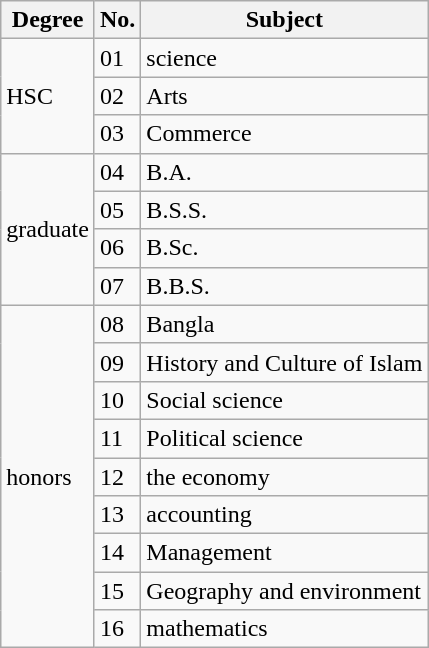<table class ="wikitable sortable">
<tr>
<th>Degree</th>
<th>No.</th>
<th>Subject</th>
</tr>
<tr>
<td rowspan="3">HSC</td>
<td>01</td>
<td>science</td>
</tr>
<tr>
<td>02</td>
<td>Arts</td>
</tr>
<tr>
<td>03</td>
<td>Commerce</td>
</tr>
<tr>
<td rowspan="4">graduate</td>
<td>04</td>
<td>B.A.</td>
</tr>
<tr>
<td>05</td>
<td>B.S.S.</td>
</tr>
<tr>
<td>06</td>
<td>B.Sc.</td>
</tr>
<tr>
<td>07</td>
<td>B.B.S.</td>
</tr>
<tr>
<td rowspan="9">honors</td>
<td>08</td>
<td>Bangla</td>
</tr>
<tr>
<td>09</td>
<td>History and Culture of Islam</td>
</tr>
<tr>
<td>10</td>
<td>Social science</td>
</tr>
<tr>
<td>11</td>
<td>Political science</td>
</tr>
<tr>
<td>12</td>
<td>the economy</td>
</tr>
<tr>
<td>13</td>
<td>accounting</td>
</tr>
<tr>
<td>14</td>
<td>Management</td>
</tr>
<tr>
<td>15</td>
<td>Geography and environment</td>
</tr>
<tr>
<td>16</td>
<td>mathematics</td>
</tr>
</table>
